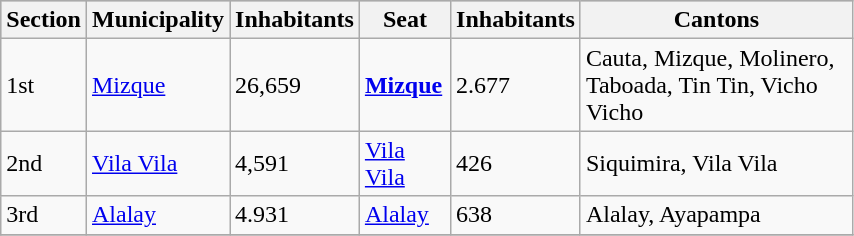<table class="wikitable" border="1" style="width:45%;" border="1">
<tr bgcolor=silver>
<th><strong>Section</strong></th>
<th><strong>Municipality</strong></th>
<th><strong>Inhabitants</strong></th>
<th><strong>Seat</strong></th>
<th><strong>Inhabitants</strong> </th>
<th><strong>Cantons</strong></th>
</tr>
<tr>
<td>1st</td>
<td><a href='#'>Mizque</a></td>
<td>26,659</td>
<td><strong><a href='#'>Mizque</a></strong></td>
<td>2.677</td>
<td>Cauta, Mizque, Molinero, Taboada, Tin Tin, Vicho Vicho</td>
</tr>
<tr>
<td>2nd</td>
<td><a href='#'>Vila Vila</a></td>
<td>4,591</td>
<td><a href='#'>Vila Vila</a></td>
<td>426</td>
<td>Siquimira, Vila Vila</td>
</tr>
<tr>
<td>3rd</td>
<td><a href='#'>Alalay</a></td>
<td>4.931</td>
<td><a href='#'>Alalay</a></td>
<td>638</td>
<td>Alalay, Ayapampa</td>
</tr>
<tr>
</tr>
</table>
